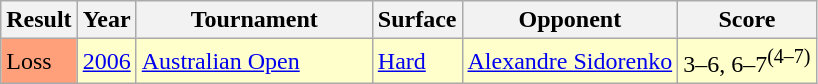<table class="sortable wikitable">
<tr>
<th>Result</th>
<th>Year</th>
<th width=150>Tournament</th>
<th>Surface</th>
<th>Opponent</th>
<th class=unsortable>Score</th>
</tr>
<tr style="background:#ffc;">
<td bgcolor=FFA07A>Loss</td>
<td><a href='#'>2006</a></td>
<td><a href='#'>Australian Open</a></td>
<td><a href='#'>Hard</a></td>
<td> <a href='#'>Alexandre Sidorenko</a></td>
<td>3–6, 6–7<sup>(4–7)</sup></td>
</tr>
</table>
